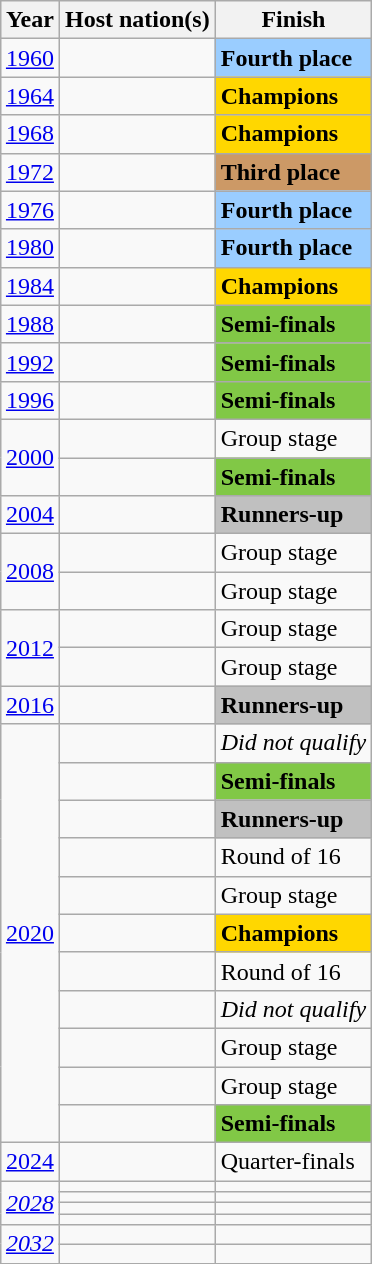<table class="wikitable" style="margin: auto;">
<tr>
<th>Year</th>
<th>Host nation(s)</th>
<th>Finish</th>
</tr>
<tr>
<td><a href='#'>1960</a></td>
<td></td>
<td bgcolor=#9acdff><strong>Fourth place</strong></td>
</tr>
<tr>
<td><a href='#'>1964</a></td>
<td></td>
<td bgcolor=Gold><strong>Champions</strong></td>
</tr>
<tr>
<td><a href='#'>1968</a></td>
<td></td>
<td bgcolor=Gold><strong>Champions</strong></td>
</tr>
<tr>
<td><a href='#'>1972</a></td>
<td></td>
<td bgcolor=cc9966><strong>Third place</strong></td>
</tr>
<tr>
<td><a href='#'>1976</a></td>
<td></td>
<td bgcolor=#9acdff><strong>Fourth place</strong></td>
</tr>
<tr>
<td><a href='#'>1980</a></td>
<td></td>
<td bgcolor=#9acdff><strong>Fourth place</strong></td>
</tr>
<tr>
<td><a href='#'>1984</a></td>
<td></td>
<td bgcolor=Gold><strong>Champions</strong></td>
</tr>
<tr>
<td><a href='#'>1988</a></td>
<td></td>
<td bgcolor=#81c846><strong>Semi-finals</strong></td>
</tr>
<tr>
<td><a href='#'>1992</a></td>
<td></td>
<td bgcolor=#81c846><strong>Semi-finals</strong></td>
</tr>
<tr>
<td><a href='#'>1996</a></td>
<td></td>
<td bgcolor=#81c846><strong>Semi-finals</strong></td>
</tr>
<tr>
<td rowspan=2><a href='#'>2000</a></td>
<td></td>
<td>Group stage</td>
</tr>
<tr>
<td></td>
<td bgcolor=#81c846><strong>Semi-finals</strong></td>
</tr>
<tr>
<td><a href='#'>2004</a></td>
<td></td>
<td bgcolor=Silver><strong>Runners-up</strong></td>
</tr>
<tr>
<td rowspan=2><a href='#'>2008</a></td>
<td></td>
<td>Group stage</td>
</tr>
<tr>
<td></td>
<td>Group stage</td>
</tr>
<tr>
<td rowspan=2><a href='#'>2012</a></td>
<td></td>
<td>Group stage</td>
</tr>
<tr>
<td></td>
<td>Group stage</td>
</tr>
<tr>
<td><a href='#'>2016</a></td>
<td></td>
<td bgcolor=Silver><strong>Runners-up</strong></td>
</tr>
<tr>
<td rowspan=11><a href='#'>2020</a></td>
<td></td>
<td><em>Did not qualify</em></td>
</tr>
<tr>
<td></td>
<td bgcolor=#81c846><strong>Semi-finals</strong></td>
</tr>
<tr>
<td></td>
<td bgcolor=Silver><strong>Runners-up</strong></td>
</tr>
<tr>
<td></td>
<td>Round of 16</td>
</tr>
<tr>
<td></td>
<td>Group stage</td>
</tr>
<tr>
<td></td>
<td bgcolor=Gold><strong>Champions</strong></td>
</tr>
<tr>
<td></td>
<td>Round of 16</td>
</tr>
<tr>
<td></td>
<td><em>Did not qualify</em></td>
</tr>
<tr>
<td></td>
<td>Group stage</td>
</tr>
<tr>
<td></td>
<td>Group stage</td>
</tr>
<tr>
<td></td>
<td bgcolor=#81c846><strong>Semi-finals</strong></td>
</tr>
<tr>
<td><a href='#'>2024</a></td>
<td></td>
<td>Quarter-finals</td>
</tr>
<tr>
<td rowspan="4"><em><a href='#'>2028</a></em></td>
<td><em></em></td>
<td></td>
</tr>
<tr>
<td><em></em></td>
<td></td>
</tr>
<tr>
<td><em></em></td>
<td></td>
</tr>
<tr>
<td><em></em></td>
<td></td>
</tr>
<tr>
<td rowspan="2"><em><a href='#'>2032</a></em></td>
<td><em></em></td>
<td></td>
</tr>
<tr>
<td><em></em></td>
<td></td>
</tr>
</table>
